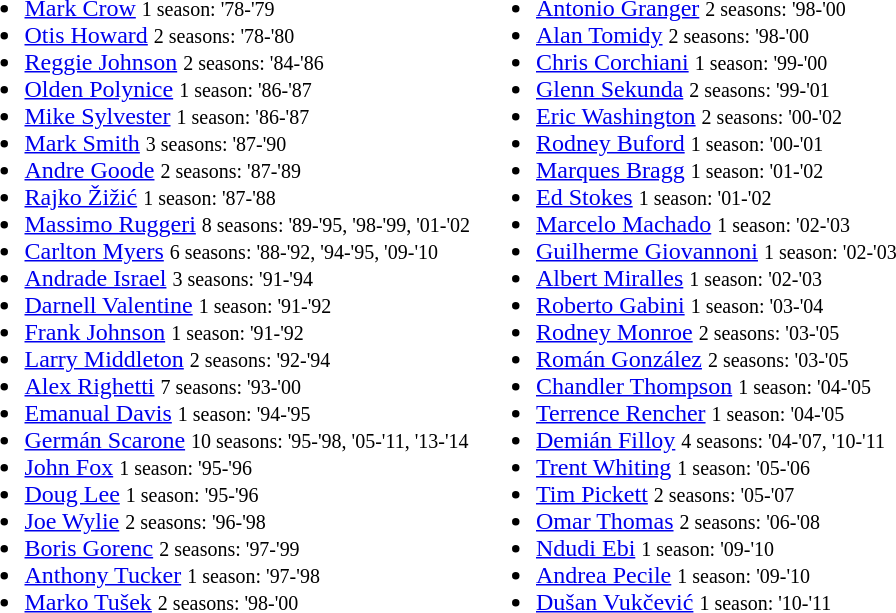<table>
<tr style="vertical-align: top;">
<td><br><ul><li> <a href='#'>Mark Crow</a> <small>1 season: '78-'79</small></li><li> <a href='#'>Otis Howard</a> <small>2 seasons: '78-'80</small></li><li> <a href='#'>Reggie Johnson</a> <small>2 seasons: '84-'86</small></li><li>  <a href='#'>Olden Polynice</a> <small>1 season: '86-'87</small></li><li>  <a href='#'>Mike Sylvester</a> <small>1 season: '86-'87</small></li><li> <a href='#'>Mark Smith</a> <small>3 seasons: '87-'90</small></li><li> <a href='#'>Andre Goode</a> <small>2 seasons: '87-'89</small></li><li> <a href='#'>Rajko Žižić</a> <small>1 season: '87-'88</small></li><li> <a href='#'>Massimo Ruggeri</a> <small>8 seasons: '89-'95, '98-'99, '01-'02</small></li><li> <a href='#'>Carlton Myers</a> <small>6 seasons: '88-'92, '94-'95, '09-'10 </small></li><li> <a href='#'>Andrade Israel</a> <small>3 seasons: '91-'94</small></li><li> <a href='#'>Darnell Valentine</a> <small>1 season: '91-'92</small></li><li> <a href='#'>Frank Johnson</a> <small>1 season: '91-'92</small></li><li>  <a href='#'>Larry Middleton</a> <small>2 seasons: '92-'94</small></li><li> <a href='#'>Alex Righetti</a> <small>7 seasons: '93-'00</small></li><li> <a href='#'>Emanual Davis</a> <small>1 season: '94-'95</small></li><li>  <a href='#'>Germán Scarone</a> <small>10 seasons: '95-'98, '05-'11, '13-'14</small></li><li> <a href='#'>John Fox</a> <small>1 season: '95-'96</small></li><li> <a href='#'>Doug Lee</a> <small>1 season: '95-'96</small></li><li> <a href='#'>Joe Wylie</a> <small>2 seasons: '96-'98</small></li><li> <a href='#'>Boris Gorenc</a> <small>2 seasons: '97-'99</small></li><li> <a href='#'>Anthony Tucker</a> <small>1 season: '97-'98</small></li><li> <a href='#'>Marko Tušek</a> <small>2 seasons: '98-'00</small></li></ul></td>
<td><br><ul><li> <a href='#'>Antonio Granger</a> <small>2 seasons: '98-'00</small></li><li>  <a href='#'>Alan Tomidy</a> <small>2 seasons: '98-'00</small></li><li>  <a href='#'>Chris Corchiani</a> <small>1 season: '99-'00</small></li><li>  <a href='#'>Glenn Sekunda</a> <small>2 seasons: '99-'01</small></li><li> <a href='#'>Eric Washington</a> <small>2 seasons: '00-'02</small></li><li> <a href='#'>Rodney Buford</a> <small>1 season: '00-'01</small></li><li> <a href='#'>Marques Bragg</a> <small>1 season: '01-'02</small></li><li> <a href='#'>Ed Stokes</a> <small>1 season: '01-'02</small></li><li> <a href='#'>Marcelo Machado</a> <small>1 season: '02-'03</small></li><li>  <a href='#'>Guilherme Giovannoni</a> <small>1 season: '02-'03</small></li><li> <a href='#'>Albert Miralles</a> <small>1 season: '02-'03</small></li><li>  <a href='#'>Roberto Gabini</a> <small>1 season: '03-'04</small></li><li> <a href='#'>Rodney Monroe</a> <small>2 seasons: '03-'05</small></li><li>  <a href='#'>Román González</a> <small>2 seasons: '03-'05</small></li><li> <a href='#'>Chandler Thompson</a> <small>1 season: '04-'05</small></li><li> <a href='#'>Terrence Rencher</a> <small>1 season: '04-'05</small></li><li>  <a href='#'>Demián Filloy</a> <small>4 seasons: '04-'07, '10-'11</small></li><li> <a href='#'>Trent Whiting</a> <small>1 season: '05-'06</small></li><li> <a href='#'>Tim Pickett</a> <small>2 seasons: '05-'07</small></li><li> <a href='#'>Omar Thomas</a> <small>2 seasons: '06-'08</small></li><li> <a href='#'>Ndudi Ebi</a> <small>1 season: '09-'10</small></li><li> <a href='#'>Andrea Pecile</a> <small>1 season: '09-'10</small></li><li> <a href='#'>Dušan Vukčević</a> <small>1 season: '10-'11</small></li></ul></td>
</tr>
</table>
